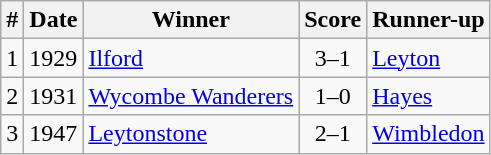<table class="wikitable">
<tr>
<th>#</th>
<th>Date</th>
<th>Winner</th>
<th>Score</th>
<th>Runner-up</th>
</tr>
<tr>
<td>1</td>
<td>1929</td>
<td><a href='#'>Ilford</a></td>
<td align=center>3–1</td>
<td><a href='#'>Leyton</a></td>
</tr>
<tr>
<td>2</td>
<td>1931</td>
<td><a href='#'>Wycombe Wanderers</a></td>
<td align=center>1–0</td>
<td><a href='#'>Hayes</a></td>
</tr>
<tr>
<td>3</td>
<td>1947</td>
<td><a href='#'>Leytonstone</a></td>
<td align=center>2–1</td>
<td><a href='#'>Wimbledon</a></td>
</tr>
</table>
